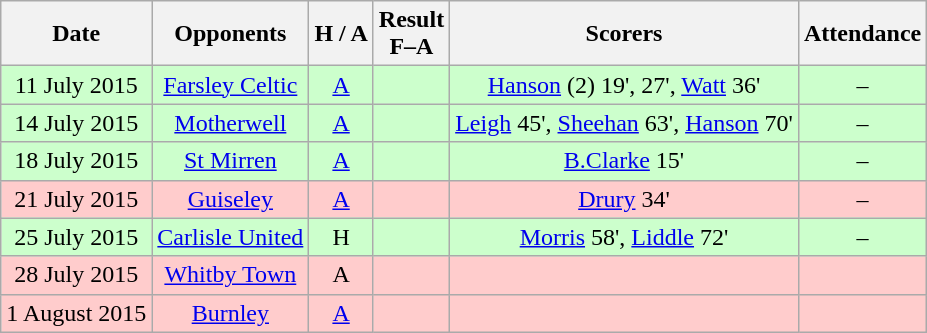<table class="wikitable" style="text-align:center">
<tr>
<th>Date</th>
<th>Opponents</th>
<th>H / A</th>
<th>Result<br>F–A</th>
<th>Scorers</th>
<th>Attendance</th>
</tr>
<tr style="background:#cfc;">
<td>11 July 2015</td>
<td><a href='#'>Farsley Celtic</a></td>
<td><a href='#'>A</a></td>
<td></td>
<td><a href='#'>Hanson</a> (2) 19', 27', <a href='#'>Watt</a> 36'</td>
<td>–</td>
</tr>
<tr style="background:#cfc;">
<td>14 July 2015</td>
<td><a href='#'>Motherwell</a></td>
<td><a href='#'>A</a></td>
<td></td>
<td><a href='#'>Leigh</a> 45', <a href='#'>Sheehan</a> 63', <a href='#'>Hanson</a> 70'</td>
<td>–</td>
</tr>
<tr style="background:#cfc;">
<td>18 July 2015</td>
<td><a href='#'>St Mirren</a></td>
<td><a href='#'>A</a></td>
<td></td>
<td><a href='#'>B.Clarke</a> 15'</td>
<td>–</td>
</tr>
<tr style="background:#fcc;">
<td>21 July 2015</td>
<td><a href='#'>Guiseley</a></td>
<td><a href='#'>A</a></td>
<td></td>
<td><a href='#'>Drury</a> 34'</td>
<td>–</td>
</tr>
<tr style="background:#cfc;">
<td>25 July 2015</td>
<td><a href='#'>Carlisle United</a></td>
<td>H</td>
<td></td>
<td><a href='#'>Morris</a> 58', <a href='#'>Liddle</a> 72'</td>
<td>–</td>
</tr>
<tr style="background:#fcc;">
<td>28 July 2015</td>
<td><a href='#'>Whitby Town</a></td>
<td>A</td>
<td></td>
<td></td>
<td></td>
</tr>
<tr style="background:#fcc;">
<td>1 August 2015</td>
<td><a href='#'>Burnley</a></td>
<td><a href='#'>A</a></td>
<td></td>
<td></td>
<td></td>
</tr>
</table>
